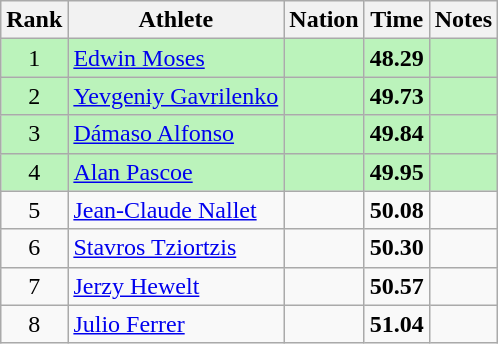<table class="wikitable sortable" style="text-align:center">
<tr>
<th>Rank</th>
<th>Athlete</th>
<th>Nation</th>
<th>Time</th>
<th>Notes</th>
</tr>
<tr style="background:#bbf3bb;">
<td>1</td>
<td align=left><a href='#'>Edwin Moses</a></td>
<td align=left></td>
<td><strong>48.29</strong></td>
<td></td>
</tr>
<tr style="background:#bbf3bb;">
<td>2</td>
<td align=left><a href='#'>Yevgeniy Gavrilenko</a></td>
<td align=left></td>
<td><strong>49.73</strong></td>
<td></td>
</tr>
<tr style="background:#bbf3bb;">
<td>3</td>
<td align=left><a href='#'>Dámaso Alfonso</a></td>
<td align=left></td>
<td><strong>49.84</strong></td>
<td></td>
</tr>
<tr style="background:#bbf3bb;">
<td>4</td>
<td align=left><a href='#'>Alan Pascoe</a></td>
<td align=left></td>
<td><strong>49.95</strong></td>
<td></td>
</tr>
<tr>
<td>5</td>
<td align=left><a href='#'>Jean-Claude Nallet</a></td>
<td align=left></td>
<td><strong>50.08</strong></td>
<td></td>
</tr>
<tr>
<td>6</td>
<td align=left><a href='#'>Stavros Tziortzis</a></td>
<td align=left></td>
<td><strong>50.30</strong></td>
<td></td>
</tr>
<tr>
<td>7</td>
<td align=left><a href='#'>Jerzy Hewelt</a></td>
<td align=left></td>
<td><strong>50.57</strong></td>
<td></td>
</tr>
<tr>
<td>8</td>
<td align=left><a href='#'>Julio Ferrer</a></td>
<td align=left></td>
<td><strong>51.04</strong></td>
<td></td>
</tr>
</table>
